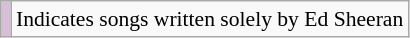<table class="wikitable sortable" style="font-size:90%;">
<tr>
<td style="background-color:#D8BFD8"></td>
<td>Indicates songs written solely by Ed Sheeran</td>
</tr>
</table>
